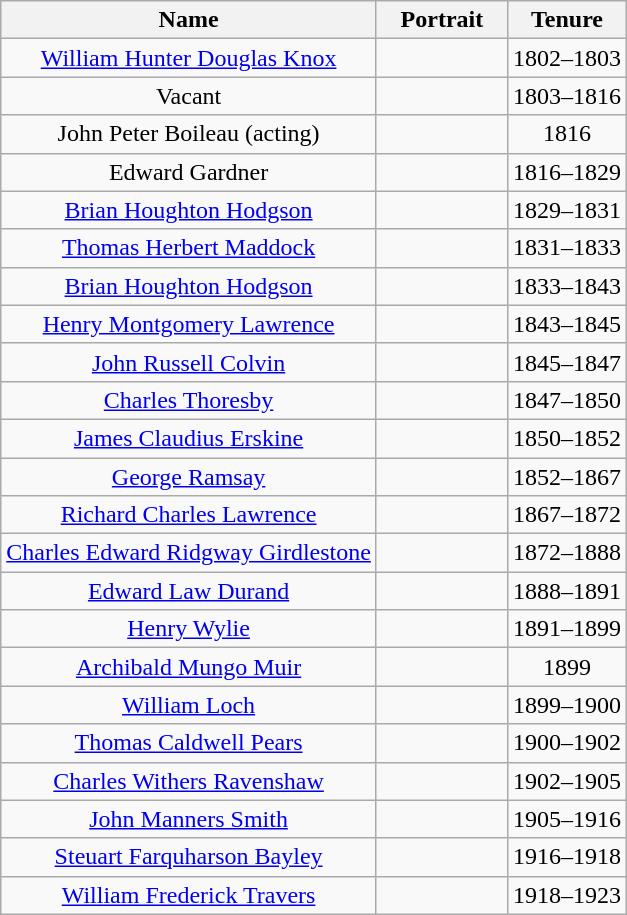<table style="text-align:center" class="wikitable">
<tr>
<th>Name</th>
<th width=80px>Portrait</th>
<th>Tenure</th>
</tr>
<tr>
<td><a href='#'>William Hunter Douglas Knox</a></td>
<td></td>
<td>1802–1803</td>
</tr>
<tr>
<td>Vacant</td>
<td></td>
<td>1803–1816</td>
</tr>
<tr>
<td>John Peter Boileau (acting)</td>
<td></td>
<td>1816</td>
</tr>
<tr>
<td>Edward Gardner</td>
<td></td>
<td>1816–1829</td>
</tr>
<tr>
<td><a href='#'>Brian Houghton Hodgson</a></td>
<td></td>
<td>1829–1831</td>
</tr>
<tr>
<td><a href='#'>Thomas Herbert Maddock</a></td>
<td></td>
<td>1831–1833</td>
</tr>
<tr>
<td><a href='#'>Brian Houghton Hodgson</a></td>
<td></td>
<td>1833–1843</td>
</tr>
<tr>
<td><a href='#'>Henry Montgomery Lawrence</a></td>
<td></td>
<td>1843–1845</td>
</tr>
<tr>
<td><a href='#'>John Russell Colvin</a></td>
<td></td>
<td>1845–1847</td>
</tr>
<tr>
<td><a href='#'>Charles Thoresby</a></td>
<td></td>
<td>1847–1850</td>
</tr>
<tr>
<td><a href='#'>James Claudius Erskine</a></td>
<td></td>
<td>1850–1852</td>
</tr>
<tr>
<td><a href='#'>George Ramsay</a></td>
<td></td>
<td>1852–1867</td>
</tr>
<tr>
<td><a href='#'>Richard Charles Lawrence</a></td>
<td></td>
<td>1867–1872</td>
</tr>
<tr>
<td><a href='#'>Charles Edward Ridgway Girdlestone</a></td>
<td></td>
<td>1872–1888</td>
</tr>
<tr>
<td><a href='#'>Edward Law Durand</a></td>
<td></td>
<td>1888–1891</td>
</tr>
<tr>
<td><a href='#'>Henry Wylie</a></td>
<td></td>
<td>1891–1899</td>
</tr>
<tr>
<td><a href='#'>Archibald Mungo Muir</a></td>
<td></td>
<td>1899</td>
</tr>
<tr>
<td><a href='#'>William Loch</a></td>
<td></td>
<td>1899–1900</td>
</tr>
<tr>
<td><a href='#'>Thomas Caldwell Pears</a></td>
<td></td>
<td>1900–1902</td>
</tr>
<tr>
<td><a href='#'>Charles Withers Ravenshaw</a></td>
<td></td>
<td>1902–1905</td>
</tr>
<tr>
<td><a href='#'>John Manners Smith</a></td>
<td></td>
<td>1905–1916</td>
</tr>
<tr>
<td><a href='#'>Steuart Farquharson Bayley</a></td>
<td></td>
<td>1916–1918</td>
</tr>
<tr>
<td><a href='#'>William Frederick Travers</a></td>
<td></td>
<td>1918–1923</td>
</tr>
</table>
